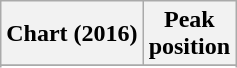<table class="wikitable sortable plainrowheaders" style="text-align:center">
<tr>
<th scope="col">Chart (2016)</th>
<th scope="col">Peak<br> position</th>
</tr>
<tr>
</tr>
<tr>
</tr>
<tr>
</tr>
<tr>
</tr>
<tr>
</tr>
<tr>
</tr>
<tr>
</tr>
<tr>
</tr>
<tr>
</tr>
<tr>
</tr>
</table>
